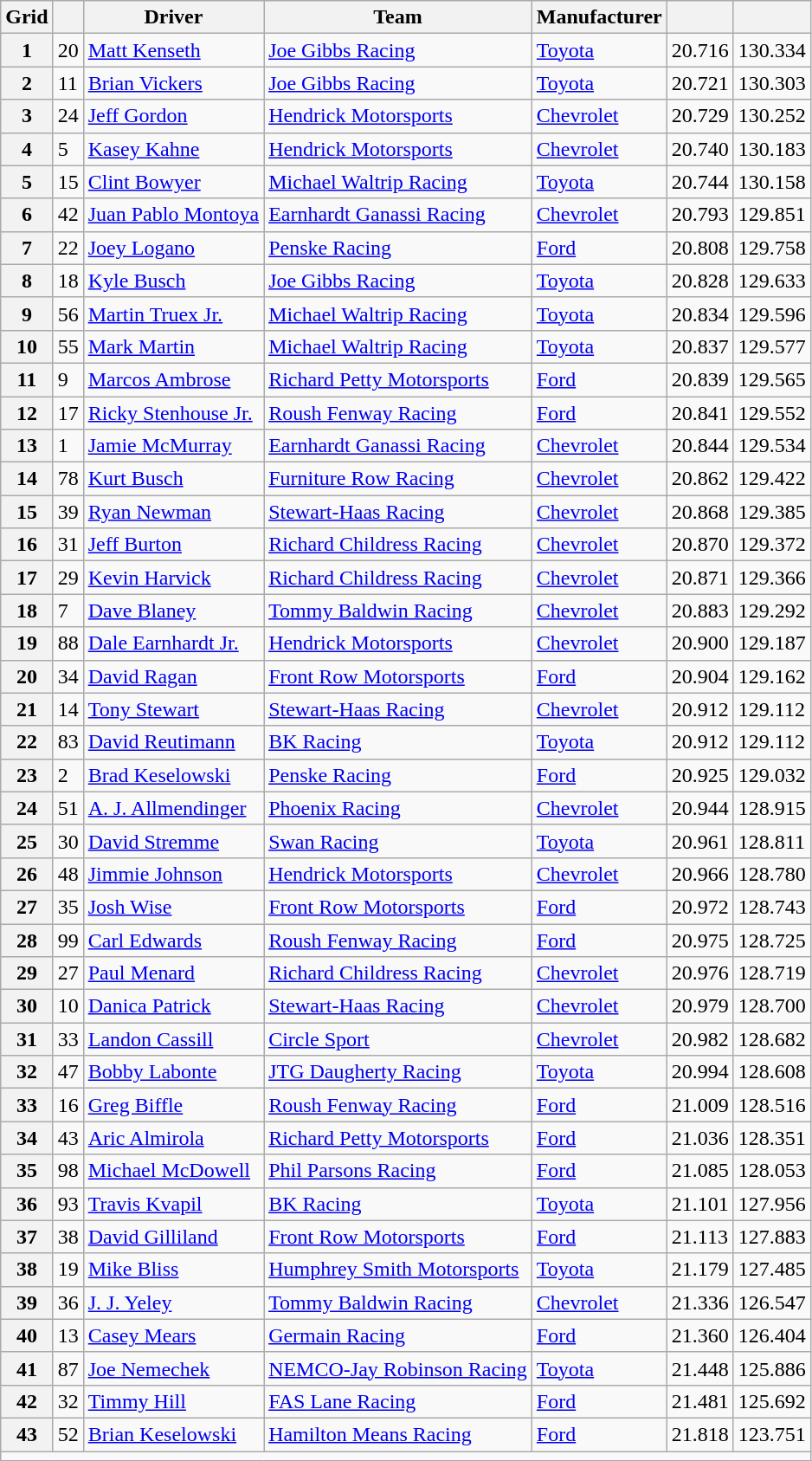<table class="wikitable">
<tr>
<th>Grid</th>
<th></th>
<th>Driver</th>
<th>Team</th>
<th>Manufacturer</th>
<th></th>
<th></th>
</tr>
<tr>
<th>1</th>
<td>20</td>
<td><a href='#'>Matt Kenseth</a></td>
<td><a href='#'>Joe Gibbs Racing</a></td>
<td><a href='#'>Toyota</a></td>
<td>20.716</td>
<td>130.334</td>
</tr>
<tr>
<th>2</th>
<td>11</td>
<td><a href='#'>Brian Vickers</a></td>
<td><a href='#'>Joe Gibbs Racing</a></td>
<td><a href='#'>Toyota</a></td>
<td>20.721</td>
<td>130.303</td>
</tr>
<tr>
<th>3</th>
<td>24</td>
<td><a href='#'>Jeff Gordon</a></td>
<td><a href='#'>Hendrick Motorsports</a></td>
<td><a href='#'>Chevrolet</a></td>
<td>20.729</td>
<td>130.252</td>
</tr>
<tr>
<th>4</th>
<td>5</td>
<td><a href='#'>Kasey Kahne</a></td>
<td><a href='#'>Hendrick Motorsports</a></td>
<td><a href='#'>Chevrolet</a></td>
<td>20.740</td>
<td>130.183</td>
</tr>
<tr>
<th>5</th>
<td>15</td>
<td><a href='#'>Clint Bowyer</a></td>
<td><a href='#'>Michael Waltrip Racing</a></td>
<td><a href='#'>Toyota</a></td>
<td>20.744</td>
<td>130.158</td>
</tr>
<tr>
<th>6</th>
<td>42</td>
<td><a href='#'>Juan Pablo Montoya</a></td>
<td><a href='#'>Earnhardt Ganassi Racing</a></td>
<td><a href='#'>Chevrolet</a></td>
<td>20.793</td>
<td>129.851</td>
</tr>
<tr>
<th>7</th>
<td>22</td>
<td><a href='#'>Joey Logano</a></td>
<td><a href='#'>Penske Racing</a></td>
<td><a href='#'>Ford</a></td>
<td>20.808</td>
<td>129.758</td>
</tr>
<tr>
<th>8</th>
<td>18</td>
<td><a href='#'>Kyle Busch</a></td>
<td><a href='#'>Joe Gibbs Racing</a></td>
<td><a href='#'>Toyota</a></td>
<td>20.828</td>
<td>129.633</td>
</tr>
<tr>
<th>9</th>
<td>56</td>
<td><a href='#'>Martin Truex Jr.</a></td>
<td><a href='#'>Michael Waltrip Racing</a></td>
<td><a href='#'>Toyota</a></td>
<td>20.834</td>
<td>129.596</td>
</tr>
<tr>
<th>10</th>
<td>55</td>
<td><a href='#'>Mark Martin</a></td>
<td><a href='#'>Michael Waltrip Racing</a></td>
<td><a href='#'>Toyota</a></td>
<td>20.837</td>
<td>129.577</td>
</tr>
<tr>
<th>11</th>
<td>9</td>
<td><a href='#'>Marcos Ambrose</a></td>
<td><a href='#'>Richard Petty Motorsports</a></td>
<td><a href='#'>Ford</a></td>
<td>20.839</td>
<td>129.565</td>
</tr>
<tr>
<th>12</th>
<td>17</td>
<td><a href='#'>Ricky Stenhouse Jr.</a></td>
<td><a href='#'>Roush Fenway Racing</a></td>
<td><a href='#'>Ford</a></td>
<td>20.841</td>
<td>129.552</td>
</tr>
<tr>
<th>13</th>
<td>1</td>
<td><a href='#'>Jamie McMurray</a></td>
<td><a href='#'>Earnhardt Ganassi Racing</a></td>
<td><a href='#'>Chevrolet</a></td>
<td>20.844</td>
<td>129.534</td>
</tr>
<tr>
<th>14</th>
<td>78</td>
<td><a href='#'>Kurt Busch</a></td>
<td><a href='#'>Furniture Row Racing</a></td>
<td><a href='#'>Chevrolet</a></td>
<td>20.862</td>
<td>129.422</td>
</tr>
<tr>
<th>15</th>
<td>39</td>
<td><a href='#'>Ryan Newman</a></td>
<td><a href='#'>Stewart-Haas Racing</a></td>
<td><a href='#'>Chevrolet</a></td>
<td>20.868</td>
<td>129.385</td>
</tr>
<tr>
<th>16</th>
<td>31</td>
<td><a href='#'>Jeff Burton</a></td>
<td><a href='#'>Richard Childress Racing</a></td>
<td><a href='#'>Chevrolet</a></td>
<td>20.870</td>
<td>129.372</td>
</tr>
<tr>
<th>17</th>
<td>29</td>
<td><a href='#'>Kevin Harvick</a></td>
<td><a href='#'>Richard Childress Racing</a></td>
<td><a href='#'>Chevrolet</a></td>
<td>20.871</td>
<td>129.366</td>
</tr>
<tr>
<th>18</th>
<td>7</td>
<td><a href='#'>Dave Blaney</a></td>
<td><a href='#'>Tommy Baldwin Racing</a></td>
<td><a href='#'>Chevrolet</a></td>
<td>20.883</td>
<td>129.292</td>
</tr>
<tr>
<th>19</th>
<td>88</td>
<td><a href='#'>Dale Earnhardt Jr.</a></td>
<td><a href='#'>Hendrick Motorsports</a></td>
<td><a href='#'>Chevrolet</a></td>
<td>20.900</td>
<td>129.187</td>
</tr>
<tr>
<th>20</th>
<td>34</td>
<td><a href='#'>David Ragan</a></td>
<td><a href='#'>Front Row Motorsports</a></td>
<td><a href='#'>Ford</a></td>
<td>20.904</td>
<td>129.162</td>
</tr>
<tr>
<th>21</th>
<td>14</td>
<td><a href='#'>Tony Stewart</a></td>
<td><a href='#'>Stewart-Haas Racing</a></td>
<td><a href='#'>Chevrolet</a></td>
<td>20.912</td>
<td>129.112</td>
</tr>
<tr>
<th>22</th>
<td>83</td>
<td><a href='#'>David Reutimann</a></td>
<td><a href='#'>BK Racing</a></td>
<td><a href='#'>Toyota</a></td>
<td>20.912</td>
<td>129.112</td>
</tr>
<tr>
<th>23</th>
<td>2</td>
<td><a href='#'>Brad Keselowski</a></td>
<td><a href='#'>Penske Racing</a></td>
<td><a href='#'>Ford</a></td>
<td>20.925</td>
<td>129.032</td>
</tr>
<tr>
<th>24</th>
<td>51</td>
<td><a href='#'>A. J. Allmendinger</a></td>
<td><a href='#'>Phoenix Racing</a></td>
<td><a href='#'>Chevrolet</a></td>
<td>20.944</td>
<td>128.915</td>
</tr>
<tr>
<th>25</th>
<td>30</td>
<td><a href='#'>David Stremme</a></td>
<td><a href='#'>Swan Racing</a></td>
<td><a href='#'>Toyota</a></td>
<td>20.961</td>
<td>128.811</td>
</tr>
<tr>
<th>26</th>
<td>48</td>
<td><a href='#'>Jimmie Johnson</a></td>
<td><a href='#'>Hendrick Motorsports</a></td>
<td><a href='#'>Chevrolet</a></td>
<td>20.966</td>
<td>128.780</td>
</tr>
<tr>
<th>27</th>
<td>35</td>
<td><a href='#'>Josh Wise</a></td>
<td><a href='#'>Front Row Motorsports</a></td>
<td><a href='#'>Ford</a></td>
<td>20.972</td>
<td>128.743</td>
</tr>
<tr>
<th>28</th>
<td>99</td>
<td><a href='#'>Carl Edwards</a></td>
<td><a href='#'>Roush Fenway Racing</a></td>
<td><a href='#'>Ford</a></td>
<td>20.975</td>
<td>128.725</td>
</tr>
<tr>
<th>29</th>
<td>27</td>
<td><a href='#'>Paul Menard</a></td>
<td><a href='#'>Richard Childress Racing</a></td>
<td><a href='#'>Chevrolet</a></td>
<td>20.976</td>
<td>128.719</td>
</tr>
<tr>
<th>30</th>
<td>10</td>
<td><a href='#'>Danica Patrick</a></td>
<td><a href='#'>Stewart-Haas Racing</a></td>
<td><a href='#'>Chevrolet</a></td>
<td>20.979</td>
<td>128.700</td>
</tr>
<tr>
<th>31</th>
<td>33</td>
<td><a href='#'>Landon Cassill</a></td>
<td><a href='#'>Circle Sport</a></td>
<td><a href='#'>Chevrolet</a></td>
<td>20.982</td>
<td>128.682</td>
</tr>
<tr>
<th>32</th>
<td>47</td>
<td><a href='#'>Bobby Labonte</a></td>
<td><a href='#'>JTG Daugherty Racing</a></td>
<td><a href='#'>Toyota</a></td>
<td>20.994</td>
<td>128.608</td>
</tr>
<tr>
<th>33</th>
<td>16</td>
<td><a href='#'>Greg Biffle</a></td>
<td><a href='#'>Roush Fenway Racing</a></td>
<td><a href='#'>Ford</a></td>
<td>21.009</td>
<td>128.516</td>
</tr>
<tr>
<th>34</th>
<td>43</td>
<td><a href='#'>Aric Almirola</a></td>
<td><a href='#'>Richard Petty Motorsports</a></td>
<td><a href='#'>Ford</a></td>
<td>21.036</td>
<td>128.351</td>
</tr>
<tr>
<th>35</th>
<td>98</td>
<td><a href='#'>Michael McDowell</a></td>
<td><a href='#'>Phil Parsons Racing</a></td>
<td><a href='#'>Ford</a></td>
<td>21.085</td>
<td>128.053</td>
</tr>
<tr>
<th>36</th>
<td>93</td>
<td><a href='#'>Travis Kvapil</a></td>
<td><a href='#'>BK Racing</a></td>
<td><a href='#'>Toyota</a></td>
<td>21.101</td>
<td>127.956</td>
</tr>
<tr>
<th>37</th>
<td>38</td>
<td><a href='#'>David Gilliland</a></td>
<td><a href='#'>Front Row Motorsports</a></td>
<td><a href='#'>Ford</a></td>
<td>21.113</td>
<td>127.883</td>
</tr>
<tr>
<th>38</th>
<td>19</td>
<td><a href='#'>Mike Bliss</a></td>
<td><a href='#'>Humphrey Smith Motorsports</a></td>
<td><a href='#'>Toyota</a></td>
<td>21.179</td>
<td>127.485</td>
</tr>
<tr>
<th>39</th>
<td>36</td>
<td><a href='#'>J. J. Yeley</a></td>
<td><a href='#'>Tommy Baldwin Racing</a></td>
<td><a href='#'>Chevrolet</a></td>
<td>21.336</td>
<td>126.547</td>
</tr>
<tr>
<th>40</th>
<td>13</td>
<td><a href='#'>Casey Mears</a></td>
<td><a href='#'>Germain Racing</a></td>
<td><a href='#'>Ford</a></td>
<td>21.360</td>
<td>126.404</td>
</tr>
<tr>
<th>41</th>
<td>87</td>
<td><a href='#'>Joe Nemechek</a></td>
<td><a href='#'>NEMCO-Jay Robinson Racing</a></td>
<td><a href='#'>Toyota</a></td>
<td>21.448</td>
<td>125.886</td>
</tr>
<tr>
<th>42</th>
<td>32</td>
<td><a href='#'>Timmy Hill</a></td>
<td><a href='#'>FAS Lane Racing</a></td>
<td><a href='#'>Ford</a></td>
<td>21.481</td>
<td>125.692</td>
</tr>
<tr>
<th>43</th>
<td>52</td>
<td><a href='#'>Brian Keselowski</a></td>
<td><a href='#'>Hamilton Means Racing</a></td>
<td><a href='#'>Ford</a></td>
<td>21.818</td>
<td>123.751</td>
</tr>
<tr>
<td colspan="8"></td>
</tr>
</table>
